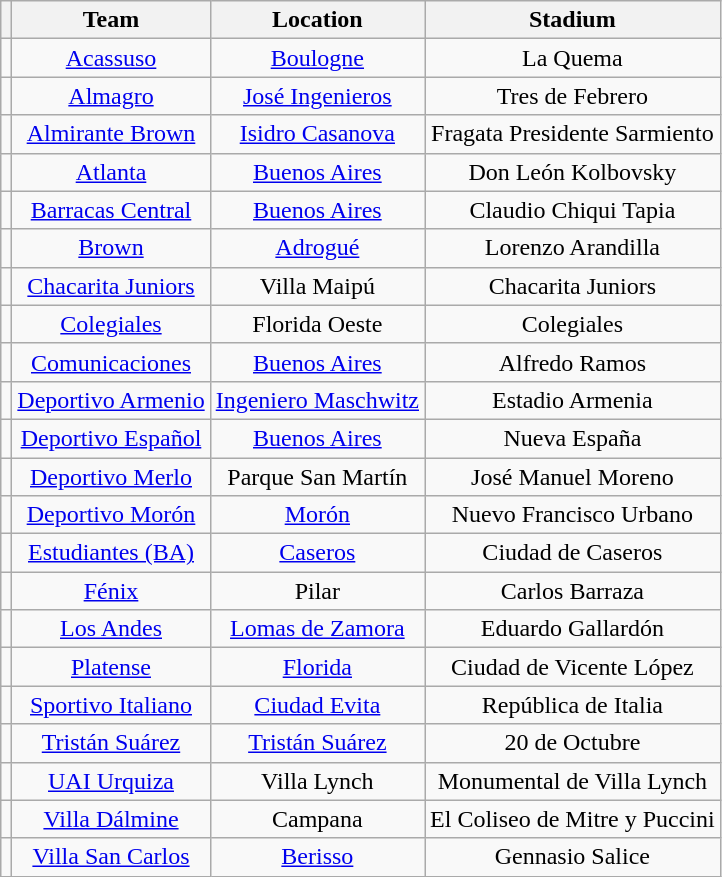<table class="wikitable" style="text-align: center;">
<tr>
<th></th>
<th>Team</th>
<th>Location</th>
<th>Stadium</th>
</tr>
<tr>
<td></td>
<td><a href='#'>Acassuso</a></td>
<td><a href='#'>Boulogne</a></td>
<td>La Quema</td>
</tr>
<tr>
<td></td>
<td><a href='#'>Almagro</a></td>
<td><a href='#'>José Ingenieros</a></td>
<td>Tres de Febrero</td>
</tr>
<tr>
<td></td>
<td><a href='#'>Almirante Brown</a></td>
<td><a href='#'>Isidro Casanova</a></td>
<td>Fragata Presidente Sarmiento</td>
</tr>
<tr>
<td></td>
<td><a href='#'>Atlanta</a></td>
<td><a href='#'>Buenos Aires</a></td>
<td>Don León Kolbovsky</td>
</tr>
<tr>
<td></td>
<td><a href='#'>Barracas Central</a></td>
<td><a href='#'>Buenos Aires</a></td>
<td>Claudio Chiqui Tapia</td>
</tr>
<tr>
<td></td>
<td><a href='#'>Brown</a></td>
<td><a href='#'>Adrogué</a></td>
<td>Lorenzo Arandilla</td>
</tr>
<tr>
<td></td>
<td><a href='#'>Chacarita Juniors</a></td>
<td>Villa Maipú</td>
<td>Chacarita Juniors</td>
</tr>
<tr>
<td></td>
<td><a href='#'>Colegiales</a></td>
<td>Florida Oeste</td>
<td>Colegiales</td>
</tr>
<tr>
<td></td>
<td><a href='#'>Comunicaciones</a></td>
<td><a href='#'>Buenos Aires</a></td>
<td>Alfredo Ramos</td>
</tr>
<tr>
<td></td>
<td><a href='#'>Deportivo Armenio</a></td>
<td><a href='#'>Ingeniero Maschwitz</a></td>
<td>Estadio Armenia</td>
</tr>
<tr>
<td></td>
<td><a href='#'>Deportivo Español</a></td>
<td><a href='#'>Buenos Aires</a></td>
<td>Nueva España</td>
</tr>
<tr>
<td></td>
<td><a href='#'>Deportivo Merlo</a></td>
<td>Parque San Martín</td>
<td>José Manuel Moreno</td>
</tr>
<tr>
<td></td>
<td><a href='#'>Deportivo Morón</a></td>
<td><a href='#'>Morón</a></td>
<td>Nuevo Francisco Urbano</td>
</tr>
<tr>
<td></td>
<td><a href='#'>Estudiantes (BA)</a></td>
<td><a href='#'>Caseros</a></td>
<td>Ciudad de Caseros</td>
</tr>
<tr>
<td></td>
<td><a href='#'>Fénix</a></td>
<td>Pilar</td>
<td>Carlos Barraza</td>
</tr>
<tr>
<td></td>
<td><a href='#'>Los Andes</a></td>
<td><a href='#'>Lomas de Zamora</a></td>
<td>Eduardo Gallardón</td>
</tr>
<tr>
<td></td>
<td><a href='#'>Platense</a></td>
<td><a href='#'>Florida</a></td>
<td>Ciudad de Vicente López</td>
</tr>
<tr>
<td></td>
<td><a href='#'>Sportivo Italiano</a></td>
<td><a href='#'>Ciudad Evita</a></td>
<td>República de Italia</td>
</tr>
<tr>
<td></td>
<td><a href='#'>Tristán Suárez</a></td>
<td><a href='#'>Tristán Suárez</a></td>
<td>20 de Octubre</td>
</tr>
<tr>
<td></td>
<td><a href='#'>UAI Urquiza</a></td>
<td>Villa Lynch</td>
<td>Monumental de Villa Lynch</td>
</tr>
<tr>
<td></td>
<td><a href='#'>Villa Dálmine</a></td>
<td>Campana</td>
<td>El Coliseo de Mitre y Puccini</td>
</tr>
<tr>
<td></td>
<td><a href='#'>Villa San Carlos</a></td>
<td><a href='#'>Berisso</a></td>
<td>Gennasio Salice</td>
</tr>
</table>
